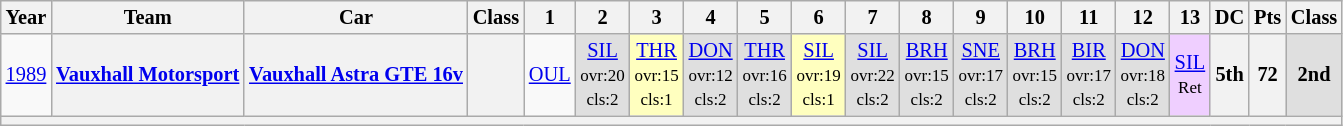<table class="wikitable" style="text-align:center; font-size:85%">
<tr>
<th>Year</th>
<th>Team</th>
<th>Car</th>
<th>Class</th>
<th>1</th>
<th>2</th>
<th>3</th>
<th>4</th>
<th>5</th>
<th>6</th>
<th>7</th>
<th>8</th>
<th>9</th>
<th>10</th>
<th>11</th>
<th>12</th>
<th>13</th>
<th>DC</th>
<th>Pts</th>
<th>Class</th>
</tr>
<tr>
<td><a href='#'>1989</a></td>
<th><a href='#'>Vauxhall Motorsport</a></th>
<th><a href='#'>Vauxhall Astra GTE 16v</a></th>
<th><span></span></th>
<td><a href='#'>OUL</a></td>
<td style="background:#DFDFDF;"><a href='#'>SIL</a><br><small>ovr:20<br>cls:2</small></td>
<td style="background:#FFFFBF;"><a href='#'>THR</a><br><small>ovr:15<br>cls:1</small></td>
<td style="background:#DFDFDF;"><a href='#'>DON</a><br><small>ovr:12<br>cls:2</small></td>
<td style="background:#DFDFDF;"><a href='#'>THR</a><br><small>ovr:16<br>cls:2</small></td>
<td style="background:#FFFFBF;"><a href='#'>SIL</a><br><small>ovr:19<br>cls:1</small></td>
<td style="background:#DFDFDF;"><a href='#'>SIL</a><br><small>ovr:22<br>cls:2</small></td>
<td style="background:#DFDFDF;"><a href='#'>BRH</a><br><small>ovr:15<br>cls:2</small></td>
<td style="background:#DFDFDF;"><a href='#'>SNE</a><br><small>ovr:17<br>cls:2</small></td>
<td style="background:#DFDFDF;"><a href='#'>BRH</a><br><small>ovr:15<br>cls:2</small></td>
<td style="background:#DFDFDF;"><a href='#'>BIR</a><br><small>ovr:17<br>cls:2</small></td>
<td style="background:#DFDFDF;"><a href='#'>DON</a><br><small>ovr:18<br>cls:2</small></td>
<td style="background:#EFCFFF;"><a href='#'>SIL</a><br><small>Ret</small></td>
<th>5th</th>
<th>72</th>
<td style="background:#DFDFDF;"><strong>2nd</strong></td>
</tr>
<tr>
<th colspan="20"></th>
</tr>
</table>
